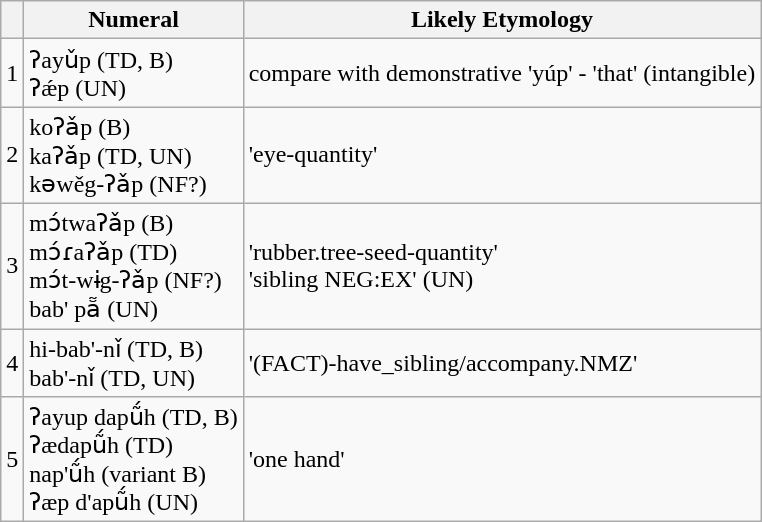<table class="wikitable">
<tr>
<th></th>
<th>Numeral</th>
<th>Likely Etymology</th>
</tr>
<tr>
<td>1</td>
<td>ʔayǔp   (TD, B)<br>ʔǽp   (UN)</td>
<td>compare with demonstrative 'yúp' - 'that' (intangible)</td>
</tr>
<tr>
<td>2</td>
<td>koʔǎp   (B)<br>kaʔǎp   (TD, UN)<br>kəwěg-ʔǎp   (NF?)</td>
<td>'eye-quantity'</td>
</tr>
<tr>
<td>3</td>
<td>mɔ́twaʔǎp   (B)<br>mɔ́ɾaʔǎp   (TD)<br>mɔ́t-wɨg-ʔǎp   (NF?)<br>bab' pẵ   (UN)</td>
<td>'rubber.tree-seed-quantity'<br>'sibling NEG:EX' (UN)</td>
</tr>
<tr>
<td>4</td>
<td>hi-bab'-nǐ   (TD, B)<br>bab'-nǐ   (TD, UN)</td>
<td>'(FACT)-have_sibling/accompany.NMZ'</td>
</tr>
<tr>
<td>5</td>
<td>ʔayup dapṹh   (TD, B)<br>ʔædapṹh   (TD)<br>nap'ṹh   (variant B)<br>ʔæp d'apṹh (UN)</td>
<td>'one hand'</td>
</tr>
</table>
